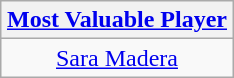<table class=wikitable style="text-align:center; margin:auto">
<tr>
<th><a href='#'>Most Valuable Player</a></th>
</tr>
<tr>
<td> <a href='#'>Sara Madera</a></td>
</tr>
</table>
